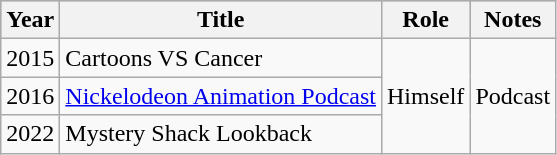<table class="wikitable">
<tr style="background:#b0c4de; text-align:center;">
<th>Year</th>
<th>Title</th>
<th>Role</th>
<th>Notes</th>
</tr>
<tr>
<td>2015</td>
<td>Cartoons VS Cancer</td>
<td rowspan="3">Himself</td>
<td rowspan="3">Podcast</td>
</tr>
<tr>
<td>2016</td>
<td><a href='#'>Nickelodeon Animation Podcast</a></td>
</tr>
<tr>
<td>2022</td>
<td>Mystery Shack Lookback</td>
</tr>
</table>
